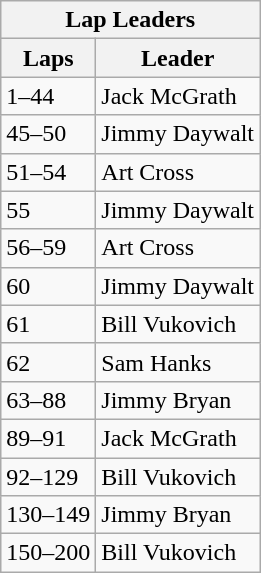<table class="wikitable">
<tr>
<th colspan=2>Lap Leaders</th>
</tr>
<tr>
<th>Laps</th>
<th>Leader</th>
</tr>
<tr>
<td>1–44</td>
<td>Jack McGrath</td>
</tr>
<tr>
<td>45–50</td>
<td>Jimmy Daywalt</td>
</tr>
<tr>
<td>51–54</td>
<td>Art Cross</td>
</tr>
<tr>
<td>55</td>
<td>Jimmy Daywalt</td>
</tr>
<tr>
<td>56–59</td>
<td>Art Cross</td>
</tr>
<tr>
<td>60</td>
<td>Jimmy Daywalt</td>
</tr>
<tr>
<td>61</td>
<td>Bill Vukovich</td>
</tr>
<tr>
<td>62</td>
<td>Sam Hanks</td>
</tr>
<tr>
<td>63–88</td>
<td>Jimmy Bryan</td>
</tr>
<tr>
<td>89–91</td>
<td>Jack McGrath</td>
</tr>
<tr>
<td>92–129</td>
<td>Bill Vukovich</td>
</tr>
<tr>
<td>130–149</td>
<td>Jimmy Bryan</td>
</tr>
<tr>
<td>150–200</td>
<td>Bill Vukovich</td>
</tr>
</table>
